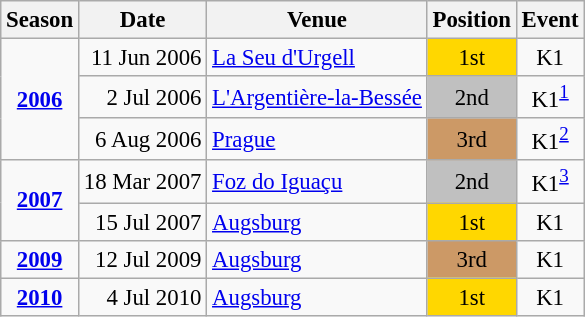<table class="wikitable" style="text-align:center; font-size:95%;">
<tr>
<th>Season</th>
<th>Date</th>
<th>Venue</th>
<th>Position</th>
<th>Event</th>
</tr>
<tr>
<td rowspan=3><strong><a href='#'>2006</a></strong></td>
<td align=right>11 Jun 2006</td>
<td align=left><a href='#'>La Seu d'Urgell</a></td>
<td bgcolor=gold>1st</td>
<td>K1</td>
</tr>
<tr>
<td align=right>2 Jul 2006</td>
<td align=left><a href='#'>L'Argentière-la-Bessée</a></td>
<td bgcolor=silver>2nd</td>
<td>K1<sup><a href='#'>1</a></sup></td>
</tr>
<tr>
<td align=right>6 Aug 2006</td>
<td align=left><a href='#'>Prague</a></td>
<td bgcolor=cc9966>3rd</td>
<td>K1<sup><a href='#'>2</a></sup></td>
</tr>
<tr>
<td rowspan=2><strong><a href='#'>2007</a></strong></td>
<td align=right>18 Mar 2007</td>
<td align=left><a href='#'>Foz do Iguaçu</a></td>
<td bgcolor=silver>2nd</td>
<td>K1<sup><a href='#'>3</a></sup></td>
</tr>
<tr>
<td align=right>15 Jul 2007</td>
<td align=left><a href='#'>Augsburg</a></td>
<td bgcolor=gold>1st</td>
<td>K1</td>
</tr>
<tr>
<td><strong><a href='#'>2009</a></strong></td>
<td align=right>12 Jul 2009</td>
<td align=left><a href='#'>Augsburg</a></td>
<td bgcolor=cc9966>3rd</td>
<td>K1</td>
</tr>
<tr>
<td><strong><a href='#'>2010</a></strong></td>
<td align=right>4 Jul 2010</td>
<td align=left><a href='#'>Augsburg</a></td>
<td bgcolor=gold>1st</td>
<td>K1</td>
</tr>
</table>
